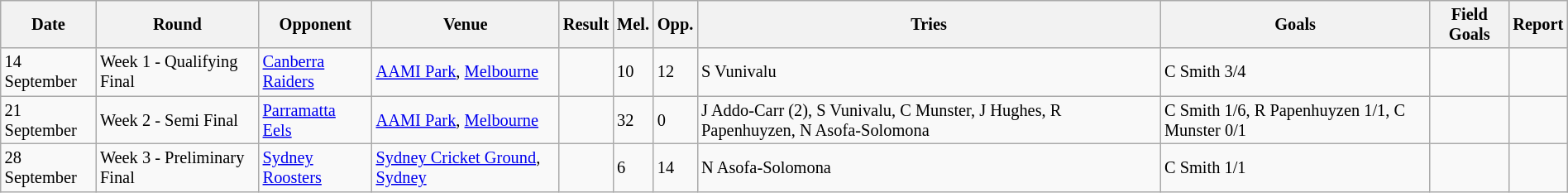<table class="wikitable"  style="font-size:85%; width:100%;">
<tr>
<th>Date</th>
<th>Round</th>
<th>Opponent</th>
<th>Venue</th>
<th>Result</th>
<th>Mel.</th>
<th>Opp.</th>
<th>Tries</th>
<th>Goals</th>
<th>Field Goals</th>
<th>Report</th>
</tr>
<tr>
<td>14 September</td>
<td>Week 1 - Qualifying Final</td>
<td> <a href='#'>Canberra Raiders</a></td>
<td><a href='#'>AAMI Park</a>, <a href='#'>Melbourne</a></td>
<td></td>
<td>10</td>
<td>12</td>
<td>S Vunivalu</td>
<td>C Smith 3/4</td>
<td></td>
<td></td>
</tr>
<tr>
<td>21 September</td>
<td>Week 2 - Semi Final</td>
<td> <a href='#'>Parramatta Eels</a></td>
<td><a href='#'>AAMI Park</a>, <a href='#'>Melbourne</a></td>
<td></td>
<td>32</td>
<td>0</td>
<td>J Addo-Carr (2), S Vunivalu, C Munster, J Hughes, R Papenhuyzen, N Asofa-Solomona</td>
<td>C Smith 1/6, R Papenhuyzen 1/1, C Munster 0/1</td>
<td></td>
<td></td>
</tr>
<tr>
<td>28 September</td>
<td>Week 3 - Preliminary Final</td>
<td> <a href='#'>Sydney Roosters</a></td>
<td><a href='#'>Sydney Cricket Ground</a>, <a href='#'>Sydney</a></td>
<td></td>
<td>6</td>
<td>14</td>
<td>N Asofa-Solomona</td>
<td>C Smith 1/1</td>
<td></td>
<td></td>
</tr>
</table>
